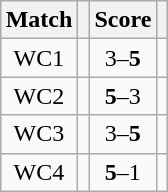<table class="wikitable" style="font-size: 100%; margin: 1em auto 1em auto;">
<tr>
<th>Match</th>
<th></th>
<th>Score</th>
<th></th>
</tr>
<tr>
<td align="center">WC1</td>
<td></td>
<td align="center">3–<strong>5</strong></td>
<td><strong></strong></td>
</tr>
<tr>
<td align="center">WC2</td>
<td><strong></strong></td>
<td align="center"><strong>5</strong>–3</td>
<td></td>
</tr>
<tr>
<td align="center">WC3</td>
<td></td>
<td align="center">3–<strong>5</strong></td>
<td><strong></strong></td>
</tr>
<tr>
<td align="center">WC4</td>
<td><strong></strong></td>
<td align="center"><strong>5</strong>–1</td>
<td></td>
</tr>
</table>
